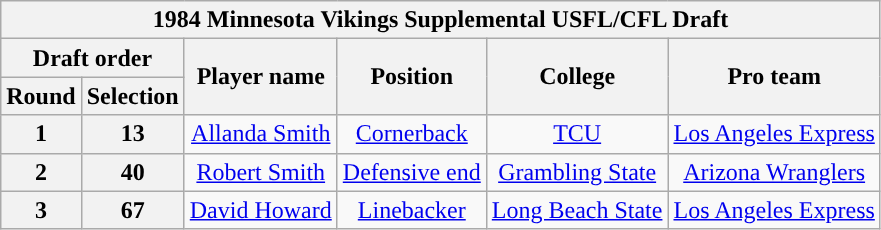<table class="wikitable" style="text-align:center">
<tr>
<th colspan="6">1984 Minnesota Vikings Supplemental USFL/CFL Draft</th>
</tr>
<tr>
<th colspan="2">Draft order</th>
<th rowspan="2">Player name</th>
<th rowspan="2">Position</th>
<th rowspan="2">College</th>
<th rowspan="2">Pro team</th>
</tr>
<tr>
<th>Round</th>
<th>Selection</th>
</tr>
<tr>
<th>1</th>
<th>13</th>
<td><a href='#'>Allanda Smith</a></td>
<td><a href='#'>Cornerback</a></td>
<td><a href='#'>TCU</a></td>
<td><a href='#'>Los Angeles Express</a></td>
</tr>
<tr>
<th>2</th>
<th>40</th>
<td><a href='#'>Robert Smith</a></td>
<td><a href='#'>Defensive end</a></td>
<td><a href='#'>Grambling State</a></td>
<td><a href='#'>Arizona Wranglers</a></td>
</tr>
<tr>
<th>3</th>
<th>67</th>
<td><a href='#'>David Howard</a></td>
<td><a href='#'>Linebacker</a></td>
<td><a href='#'>Long Beach State</a></td>
<td><a href='#'>Los Angeles Express</a></td>
</tr>
</table>
